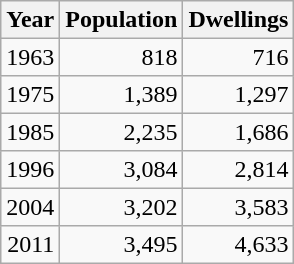<table class="wikitable" style="line-height:1.1em;">
<tr>
<th>Year</th>
<th>Population</th>
<th>Dwellings</th>
</tr>
<tr align="right">
<td>1963</td>
<td>818</td>
<td>716</td>
</tr>
<tr align="right">
<td>1975</td>
<td>1,389</td>
<td>1,297</td>
</tr>
<tr align="right">
<td>1985</td>
<td>2,235</td>
<td>1,686</td>
</tr>
<tr align="right">
<td>1996</td>
<td>3,084</td>
<td>2,814</td>
</tr>
<tr align="right">
<td>2004</td>
<td>3,202</td>
<td>3,583</td>
</tr>
<tr align="right">
<td>2011</td>
<td>3,495</td>
<td>4,633</td>
</tr>
</table>
